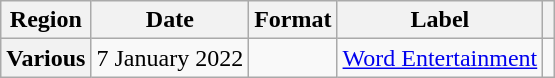<table class="wikitable plainrowheaders">
<tr>
<th scope="col">Region</th>
<th scope="col">Date</th>
<th scope="col">Format</th>
<th scope="col">Label</th>
<th scope="col"></th>
</tr>
<tr>
<th scope="row">Various</th>
<td>7 January 2022</td>
<td></td>
<td><a href='#'>Word Entertainment</a></td>
<td align="center"></td>
</tr>
</table>
